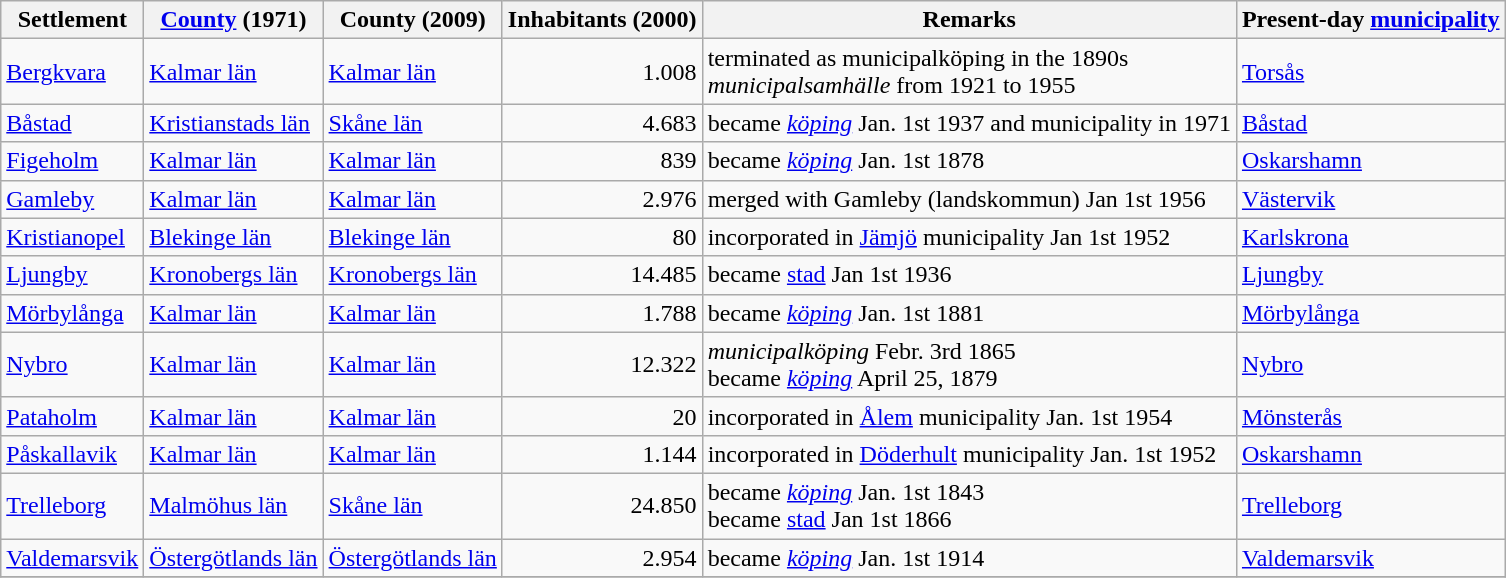<table class="wikitable">
<tr>
<th>Settlement</th>
<th><a href='#'>County</a> (1971)</th>
<th>County (2009)</th>
<th>Inhabitants (2000)</th>
<th>Remarks</th>
<th>Present-day <a href='#'>municipality</a></th>
</tr>
<tr>
<td><a href='#'>Bergkvara</a></td>
<td><a href='#'>Kalmar län</a></td>
<td><a href='#'>Kalmar län</a></td>
<td align="right">1.008</td>
<td>terminated as municipalköping in the 1890s<br> <em>municipalsamhälle</em> from 1921 to 1955</td>
<td><a href='#'>Torsås</a></td>
</tr>
<tr>
<td><a href='#'>Båstad</a></td>
<td><a href='#'>Kristianstads län</a></td>
<td><a href='#'>Skåne län</a></td>
<td align="right">4.683</td>
<td>became <em><a href='#'>köping</a></em> Jan. 1st 1937 and municipality in 1971</td>
<td><a href='#'>Båstad</a></td>
</tr>
<tr>
<td><a href='#'>Figeholm</a></td>
<td><a href='#'>Kalmar län</a></td>
<td><a href='#'>Kalmar län</a></td>
<td align="right">839</td>
<td>became <em><a href='#'>köping</a></em> Jan. 1st 1878</td>
<td><a href='#'>Oskarshamn</a></td>
</tr>
<tr>
<td><a href='#'>Gamleby</a></td>
<td><a href='#'>Kalmar län</a></td>
<td><a href='#'>Kalmar län</a></td>
<td align="right">2.976</td>
<td>merged with Gamleby (landskommun) Jan 1st 1956</td>
<td><a href='#'>Västervik</a></td>
</tr>
<tr>
<td><a href='#'>Kristianopel</a></td>
<td><a href='#'>Blekinge län</a></td>
<td><a href='#'>Blekinge län</a></td>
<td align="right">80</td>
<td>incorporated in <a href='#'>Jämjö</a> municipality Jan 1st 1952</td>
<td><a href='#'>Karlskrona</a></td>
</tr>
<tr>
<td><a href='#'>Ljungby</a></td>
<td><a href='#'>Kronobergs län</a></td>
<td><a href='#'>Kronobergs län</a></td>
<td align="right">14.485</td>
<td>became <a href='#'>stad</a> Jan 1st 1936</td>
<td><a href='#'>Ljungby</a></td>
</tr>
<tr>
<td><a href='#'>Mörbylånga</a></td>
<td><a href='#'>Kalmar län</a></td>
<td><a href='#'>Kalmar län</a></td>
<td align="right">1.788</td>
<td>became <em><a href='#'>köping</a></em> Jan. 1st 1881</td>
<td><a href='#'>Mörbylånga</a></td>
</tr>
<tr>
<td><a href='#'>Nybro</a></td>
<td><a href='#'>Kalmar län</a></td>
<td><a href='#'>Kalmar län</a></td>
<td align="right">12.322</td>
<td><em>municipalköping</em> Febr. 3rd 1865<br>became <em><a href='#'>köping</a></em> April 25, 1879</td>
<td><a href='#'>Nybro</a></td>
</tr>
<tr>
<td><a href='#'>Pataholm</a></td>
<td><a href='#'>Kalmar län</a></td>
<td><a href='#'>Kalmar län</a></td>
<td align="right">20</td>
<td>incorporated in <a href='#'>Ålem</a> municipality  Jan. 1st 1954</td>
<td><a href='#'>Mönsterås</a></td>
</tr>
<tr>
<td><a href='#'>Påskallavik</a></td>
<td><a href='#'>Kalmar län</a></td>
<td><a href='#'>Kalmar län</a></td>
<td align="right">1.144</td>
<td>incorporated in <a href='#'>Döderhult</a> municipality Jan. 1st 1952</td>
<td><a href='#'>Oskarshamn</a></td>
</tr>
<tr>
<td><a href='#'>Trelleborg</a></td>
<td><a href='#'>Malmöhus län</a></td>
<td><a href='#'>Skåne län</a></td>
<td align="right">24.850</td>
<td>became <em><a href='#'>köping</a></em> Jan. 1st 1843<br>became <a href='#'>stad</a> Jan 1st 1866</td>
<td><a href='#'>Trelleborg</a></td>
</tr>
<tr>
<td><a href='#'>Valdemarsvik</a></td>
<td><a href='#'>Östergötlands län</a></td>
<td><a href='#'>Östergötlands län</a></td>
<td align="right">2.954</td>
<td>became <em><a href='#'>köping</a></em> Jan. 1st 1914</td>
<td><a href='#'>Valdemarsvik</a></td>
</tr>
<tr>
</tr>
</table>
